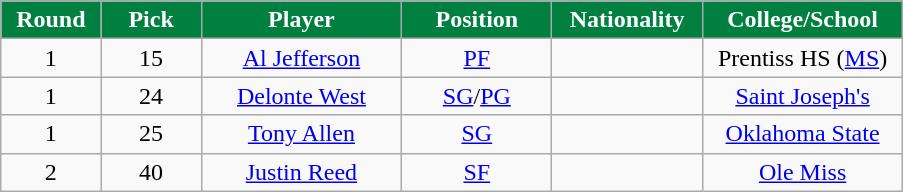<table class="wikitable sortable sortable">
<tr>
<th style="background:#008040; color:white" width="10%">Round</th>
<th style="background:#008040; color:white" width="10%">Pick</th>
<th style="background:#008040; color:white" width="20%">Player</th>
<th style="background:#008040; color:white" width="15%">Position</th>
<th style="background:#008040; color:white" width="15%">Nationality</th>
<th style="background:#008040; color:white" width="20%">College/School</th>
</tr>
<tr style="text-align: center">
<td>1</td>
<td>15</td>
<td><a href='#'>Al Jefferson</a></td>
<td><a href='#'>PF</a></td>
<td></td>
<td>Prentiss HS (<a href='#'>MS</a>)</td>
</tr>
<tr style="text-align: center">
<td>1</td>
<td>24</td>
<td><a href='#'>Delonte West</a></td>
<td><a href='#'>SG</a>/<a href='#'>PG</a></td>
<td></td>
<td><a href='#'>Saint Joseph's</a></td>
</tr>
<tr style="text-align: center">
<td>1</td>
<td>25</td>
<td><a href='#'>Tony Allen</a></td>
<td><a href='#'>SG</a></td>
<td></td>
<td><a href='#'>Oklahoma State</a></td>
</tr>
<tr style="text-align: center">
<td>2</td>
<td>40</td>
<td><a href='#'>Justin Reed</a></td>
<td><a href='#'>SF</a></td>
<td></td>
<td><a href='#'>Ole Miss</a></td>
</tr>
</table>
